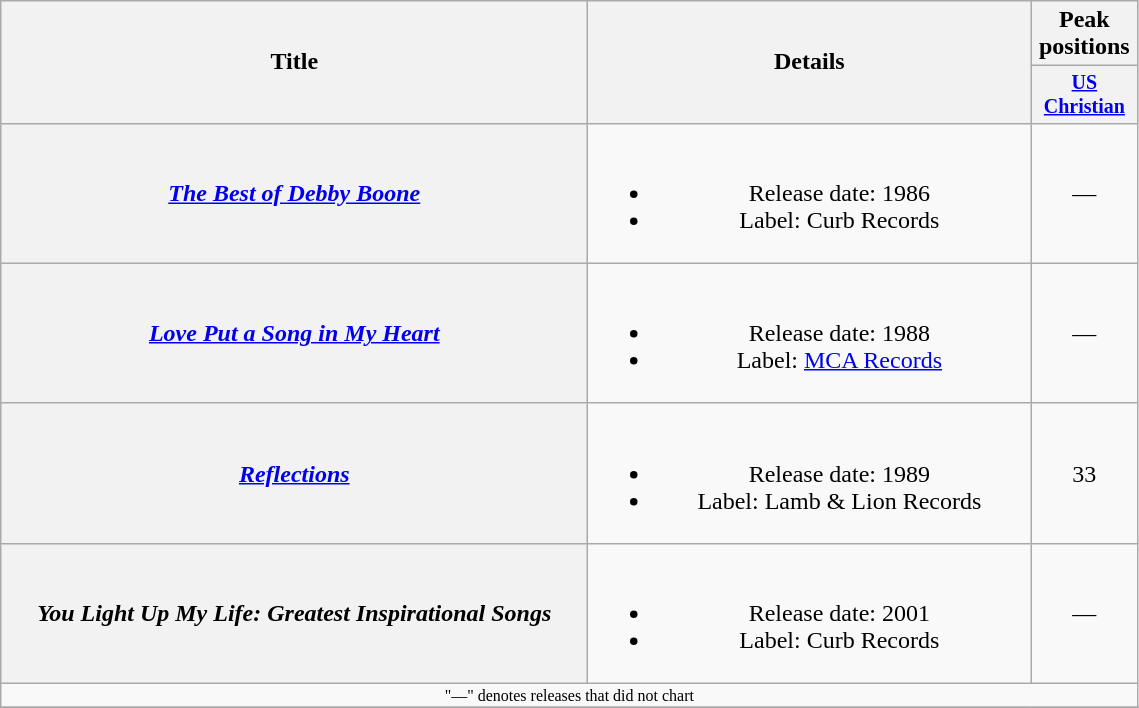<table class="wikitable plainrowheaders" style="text-align:center;">
<tr>
<th rowspan="2" style="width:24em;">Title</th>
<th rowspan="2" style="width:18em;">Details</th>
<th>Peak positions</th>
</tr>
<tr style="font-size:smaller;">
<th width="65"><a href='#'>US Christian</a></th>
</tr>
<tr>
<th scope="row"><em><a href='#'>The Best of Debby Boone</a></em></th>
<td><br><ul><li>Release date: 1986</li><li>Label: Curb Records</li></ul></td>
<td>—</td>
</tr>
<tr>
<th scope="row"><em><a href='#'>Love Put a Song in My Heart</a></em></th>
<td><br><ul><li>Release date: 1988</li><li>Label: <a href='#'>MCA Records</a></li></ul></td>
<td>—</td>
</tr>
<tr>
<th scope="row"><em><a href='#'>Reflections</a></em></th>
<td><br><ul><li>Release date: 1989</li><li>Label: Lamb & Lion Records</li></ul></td>
<td>33</td>
</tr>
<tr>
<th scope="row"><em>You Light Up My Life: Greatest Inspirational Songs</em></th>
<td><br><ul><li>Release date: 2001</li><li>Label: Curb Records</li></ul></td>
<td>—</td>
</tr>
<tr>
<td colspan="3" style="font-size: 8pt">"—" denotes releases that did not chart</td>
</tr>
<tr>
</tr>
</table>
